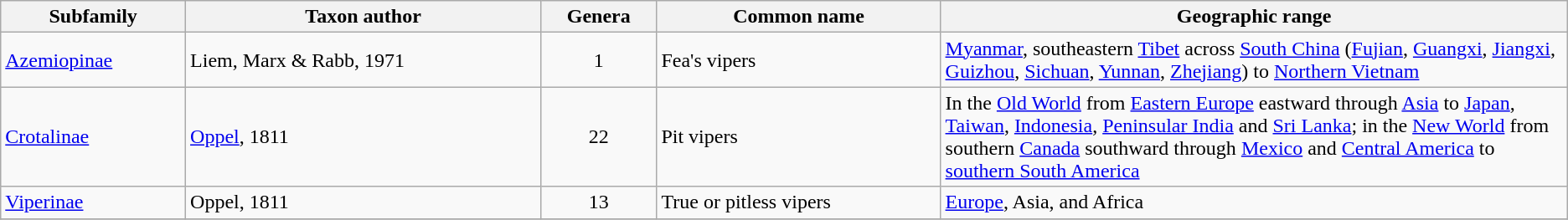<table class="wikitable">
<tr>
<th>Subfamily</th>
<th>Taxon author</th>
<th>Genera</th>
<th>Common name</th>
<th>Geographic range</th>
</tr>
<tr>
<td><a href='#'>Azemiopinae</a></td>
<td>Liem, Marx & Rabb, 1971</td>
<td align="center">1</td>
<td>Fea's vipers</td>
<td style="width:40%"><a href='#'>Myanmar</a>, southeastern <a href='#'>Tibet</a> across <a href='#'>South China</a> (<a href='#'>Fujian</a>, <a href='#'>Guangxi</a>, <a href='#'>Jiangxi</a>, <a href='#'>Guizhou</a>, <a href='#'>Sichuan</a>, <a href='#'>Yunnan</a>, <a href='#'>Zhejiang</a>) to <a href='#'>Northern Vietnam</a></td>
</tr>
<tr>
<td><a href='#'>Crotalinae</a></td>
<td><a href='#'>Oppel</a>, 1811</td>
<td align="center">22</td>
<td>Pit vipers</td>
<td>In the <a href='#'>Old World</a> from <a href='#'>Eastern Europe</a> eastward through <a href='#'>Asia</a> to <a href='#'>Japan</a>, <a href='#'>Taiwan</a>, <a href='#'>Indonesia</a>, <a href='#'>Peninsular India</a> and <a href='#'>Sri Lanka</a>; in the <a href='#'>New World</a> from southern <a href='#'>Canada</a> southward through <a href='#'>Mexico</a> and <a href='#'>Central America</a> to <a href='#'>southern South America</a></td>
</tr>
<tr>
<td><a href='#'>Viperinae</a></td>
<td>Oppel, 1811</td>
<td align="center">13</td>
<td>True or pitless vipers</td>
<td><a href='#'>Europe</a>, Asia, and Africa</td>
</tr>
<tr>
</tr>
</table>
